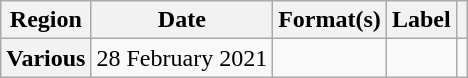<table class="wikitable plainrowheaders">
<tr>
<th scope="col">Region</th>
<th scope="col">Date</th>
<th scope="col">Format(s)</th>
<th scope="col">Label</th>
<th scope="col"></th>
</tr>
<tr>
<th scope="row">Various</th>
<td>28 February 2021</td>
<td></td>
<td></td>
<td></td>
</tr>
</table>
